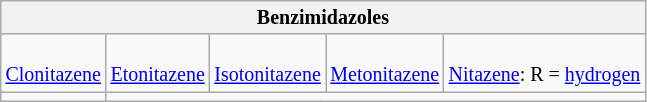<table class="wikitable" style="font-size:smaller; text-align:center">
<tr>
<th colspan="5">Benzimidazoles</th>
</tr>
<tr>
<td><br><a href='#'>Clonitazene</a></td>
<td><br><a href='#'>Etonitazene</a></td>
<td><br><a href='#'>Isotonitazene</a></td>
<td><br><a href='#'>Metonitazene</a></td>
<td><br><a href='#'>Nitazene</a>: R = <a href='#'>hydrogen</a></td>
</tr>
<tr>
<td></td>
</tr>
</table>
